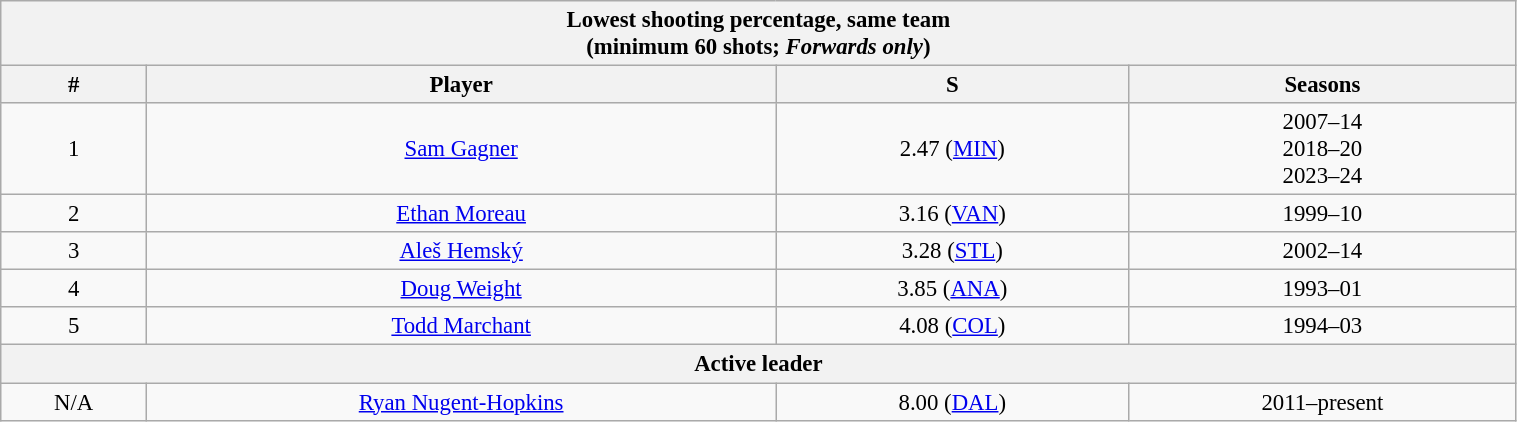<table class="wikitable" style="text-align: center; font-size: 95%" width="80%">
<tr>
<th colspan="4">Lowest shooting percentage, same team<br>(minimum 60 shots; <em>Forwards only</em>)</th>
</tr>
<tr>
<th>#</th>
<th>Player</th>
<th>S</th>
<th>Seasons</th>
</tr>
<tr>
<td>1</td>
<td><a href='#'>Sam Gagner</a></td>
<td>2.47 (<a href='#'>MIN</a>)</td>
<td>2007–14<br>2018–20<br>2023–24</td>
</tr>
<tr>
<td>2</td>
<td><a href='#'>Ethan Moreau</a></td>
<td>3.16 (<a href='#'>VAN</a>)</td>
<td>1999–10</td>
</tr>
<tr>
<td>3</td>
<td><a href='#'>Aleš Hemský</a></td>
<td>3.28 (<a href='#'>STL</a>)</td>
<td>2002–14</td>
</tr>
<tr>
<td>4</td>
<td><a href='#'>Doug Weight</a></td>
<td>3.85 (<a href='#'>ANA</a>)</td>
<td>1993–01</td>
</tr>
<tr>
<td>5</td>
<td><a href='#'>Todd Marchant</a></td>
<td>4.08 (<a href='#'>COL</a>)</td>
<td>1994–03</td>
</tr>
<tr>
<th colspan="4">Active leader</th>
</tr>
<tr>
<td>N/A</td>
<td><a href='#'>Ryan Nugent-Hopkins</a></td>
<td>8.00 (<a href='#'>DAL</a>)</td>
<td>2011–present</td>
</tr>
</table>
